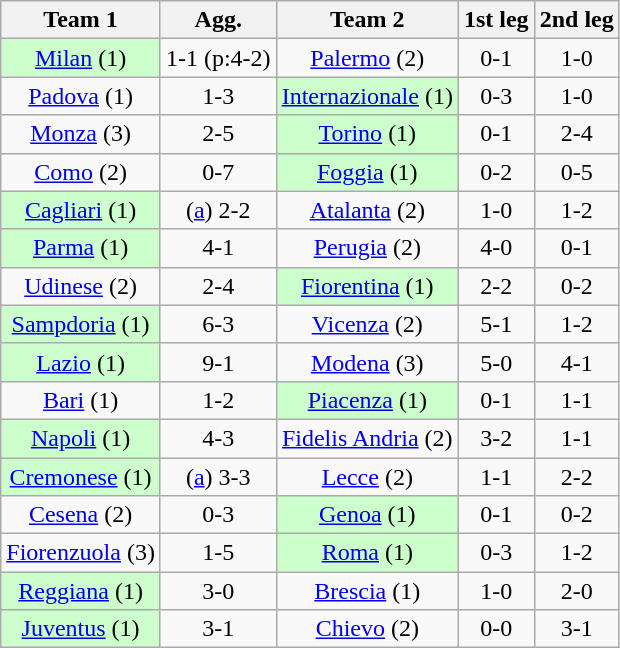<table class="wikitable" style="text-align: center">
<tr>
<th>Team 1</th>
<th>Agg.</th>
<th>Team 2</th>
<th>1st leg</th>
<th>2nd leg</th>
</tr>
<tr>
<td bgcolor="ccffcc"><a href='#'>Milan</a> (1)</td>
<td>1-1 (p:4-2)</td>
<td><a href='#'>Palermo</a> (2)</td>
<td>0-1</td>
<td>1-0</td>
</tr>
<tr>
<td><a href='#'>Padova</a> (1)</td>
<td>1-3</td>
<td bgcolor="ccffcc"><a href='#'>Internazionale</a> (1)</td>
<td>0-3</td>
<td>1-0</td>
</tr>
<tr>
<td><a href='#'>Monza</a> (3)</td>
<td>2-5</td>
<td bgcolor="ccffcc"><a href='#'>Torino</a> (1)</td>
<td>0-1</td>
<td>2-4</td>
</tr>
<tr>
<td><a href='#'>Como</a> (2)</td>
<td>0-7</td>
<td bgcolor="ccffcc"><a href='#'>Foggia</a> (1)</td>
<td>0-2</td>
<td>0-5</td>
</tr>
<tr>
<td bgcolor="ccffcc"><a href='#'>Cagliari</a> (1)</td>
<td>(<a href='#'>a</a>) 2-2</td>
<td><a href='#'>Atalanta</a> (2)</td>
<td>1-0</td>
<td>1-2</td>
</tr>
<tr>
<td bgcolor="ccffcc"><a href='#'>Parma</a> (1)</td>
<td>4-1</td>
<td><a href='#'>Perugia</a> (2)</td>
<td>4-0</td>
<td>0-1</td>
</tr>
<tr>
<td><a href='#'>Udinese</a> (2)</td>
<td>2-4</td>
<td bgcolor="ccffcc"><a href='#'>Fiorentina</a> (1)</td>
<td>2-2</td>
<td>0-2</td>
</tr>
<tr>
<td bgcolor="ccffcc"><a href='#'>Sampdoria</a> (1)</td>
<td>6-3</td>
<td><a href='#'>Vicenza</a> (2)</td>
<td>5-1</td>
<td>1-2</td>
</tr>
<tr>
<td bgcolor="ccffcc"><a href='#'>Lazio</a> (1)</td>
<td>9-1</td>
<td><a href='#'>Modena</a> (3)</td>
<td>5-0</td>
<td>4-1</td>
</tr>
<tr>
<td><a href='#'>Bari</a> (1)</td>
<td>1-2</td>
<td bgcolor="ccffcc"><a href='#'>Piacenza</a> (1)</td>
<td>0-1</td>
<td>1-1</td>
</tr>
<tr>
<td bgcolor="ccffcc"><a href='#'>Napoli</a> (1)</td>
<td>4-3</td>
<td><a href='#'>Fidelis Andria</a> (2)</td>
<td>3-2</td>
<td>1-1</td>
</tr>
<tr>
<td bgcolor="ccffcc"><a href='#'>Cremonese</a> (1)</td>
<td>(<a href='#'>a</a>) 3-3</td>
<td><a href='#'>Lecce</a> (2)</td>
<td>1-1</td>
<td>2-2</td>
</tr>
<tr>
<td><a href='#'>Cesena</a> (2)</td>
<td>0-3</td>
<td bgcolor="ccffcc"><a href='#'>Genoa</a> (1)</td>
<td>0-1</td>
<td>0-2</td>
</tr>
<tr>
<td><a href='#'>Fiorenzuola</a> (3)</td>
<td>1-5</td>
<td bgcolor="ccffcc"><a href='#'>Roma</a> (1)</td>
<td>0-3</td>
<td>1-2</td>
</tr>
<tr>
<td bgcolor="ccffcc"><a href='#'>Reggiana</a> (1)</td>
<td>3-0</td>
<td><a href='#'>Brescia</a> (1)</td>
<td>1-0</td>
<td>2-0</td>
</tr>
<tr>
<td bgcolor="ccffcc"><a href='#'>Juventus</a> (1)</td>
<td>3-1</td>
<td><a href='#'>Chievo</a> (2)</td>
<td>0-0</td>
<td>3-1</td>
</tr>
</table>
